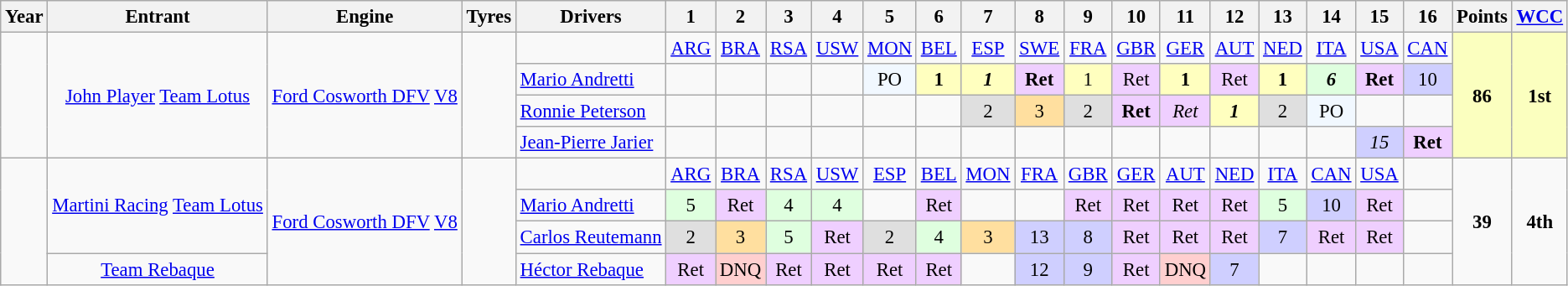<table class="wikitable" style="text-align:center; font-size:95%">
<tr>
<th>Year</th>
<th>Entrant</th>
<th>Engine</th>
<th>Tyres</th>
<th>Drivers</th>
<th>1</th>
<th>2</th>
<th>3</th>
<th>4</th>
<th>5</th>
<th>6</th>
<th>7</th>
<th>8</th>
<th>9</th>
<th>10</th>
<th>11</th>
<th>12</th>
<th>13</th>
<th>14</th>
<th>15</th>
<th>16</th>
<th>Points</th>
<th><a href='#'>WCC</a></th>
</tr>
<tr>
<td rowspan="4"></td>
<td rowspan="4"><a href='#'>John Player</a> <a href='#'>Team Lotus</a></td>
<td rowspan="4"><a href='#'>Ford Cosworth DFV</a> <a href='#'>V8</a></td>
<td rowspan="4"></td>
<td></td>
<td><a href='#'>ARG</a></td>
<td><a href='#'>BRA</a></td>
<td><a href='#'>RSA</a></td>
<td><a href='#'>USW</a></td>
<td><a href='#'>MON</a></td>
<td><a href='#'>BEL</a></td>
<td><a href='#'>ESP</a></td>
<td><a href='#'>SWE</a></td>
<td><a href='#'>FRA</a></td>
<td><a href='#'>GBR</a></td>
<td><a href='#'>GER</a></td>
<td><a href='#'>AUT</a></td>
<td><a href='#'>NED</a></td>
<td><a href='#'>ITA</a></td>
<td><a href='#'>USA</a></td>
<td><a href='#'>CAN</a></td>
<td rowspan="4" style="background:#FBFFBF;"><strong>86</strong></td>
<td rowspan="4" style="background:#FBFFBF;"><strong>1st</strong></td>
</tr>
<tr>
<td align="left"><a href='#'>Mario Andretti</a></td>
<td></td>
<td></td>
<td></td>
<td></td>
<td style="background:#F1F8FF;">PO</td>
<td style="background:#FFFFBF;"><strong>1</strong></td>
<td style="background:#FFFFBF;"><strong><em>1</em></strong></td>
<td style="background:#EFCFFF;"><strong>Ret</strong></td>
<td style="background:#FFFFBF;">1</td>
<td style="background:#EFCFFF;">Ret</td>
<td style="background:#FFFFBF;"><strong>1</strong></td>
<td style="background:#EFCFFF;">Ret</td>
<td style="background:#FFFFBF;"><strong>1</strong></td>
<td style="background:#DFFFDF;"><strong><em>6</em></strong></td>
<td style="background:#EFCFFF;"><strong>Ret</strong></td>
<td style="background:#CFCFFF;">10</td>
</tr>
<tr>
<td align="left"><a href='#'>Ronnie Peterson</a></td>
<td></td>
<td></td>
<td></td>
<td></td>
<td></td>
<td></td>
<td style="background:#DFDFDF;">2</td>
<td style="background:#FFDF9F;">3</td>
<td style="background:#DFDFDF;">2</td>
<td style="background:#EFCFFF;"><strong>Ret</strong></td>
<td style="background:#EFCFFF;"><em>Ret</em></td>
<td style="background:#FFFFBF;"><strong><em>1</em></strong></td>
<td style="background:#DFDFDF;">2</td>
<td style="background:#F1F8FF;">PO</td>
<td></td>
<td></td>
</tr>
<tr>
<td align="left"><a href='#'>Jean-Pierre Jarier</a></td>
<td></td>
<td></td>
<td></td>
<td></td>
<td></td>
<td></td>
<td></td>
<td></td>
<td></td>
<td></td>
<td></td>
<td></td>
<td></td>
<td></td>
<td style="background:#CFCFFF;"><em>15</em></td>
<td style="background:#EFCFFF;"><strong>Ret</strong></td>
</tr>
<tr>
<td rowspan="4"></td>
<td rowspan="3"><a href='#'>Martini Racing</a> <a href='#'>Team Lotus</a></td>
<td rowspan="4"><a href='#'>Ford Cosworth DFV</a> <a href='#'>V8</a></td>
<td rowspan="4"></td>
<td></td>
<td><a href='#'>ARG</a></td>
<td><a href='#'>BRA</a></td>
<td><a href='#'>RSA</a></td>
<td><a href='#'>USW</a></td>
<td><a href='#'>ESP</a></td>
<td><a href='#'>BEL</a></td>
<td><a href='#'>MON</a></td>
<td><a href='#'>FRA</a></td>
<td><a href='#'>GBR</a></td>
<td><a href='#'>GER</a></td>
<td><a href='#'>AUT</a></td>
<td><a href='#'>NED</a></td>
<td><a href='#'>ITA</a></td>
<td><a href='#'>CAN</a></td>
<td><a href='#'>USA</a></td>
<td></td>
<td rowspan="4"><strong>39</strong></td>
<td rowspan="4"><strong>4th</strong></td>
</tr>
<tr>
<td align="left"><a href='#'>Mario Andretti</a></td>
<td style="background:#DFFFDF;">5</td>
<td style="background:#EFCFFF;">Ret</td>
<td style="background:#DFFFDF;">4</td>
<td style="background:#DFFFDF;">4</td>
<td></td>
<td style="background:#EFCFFF;">Ret</td>
<td></td>
<td></td>
<td style="background:#EFCFFF;">Ret</td>
<td style="background:#EFCFFF;">Ret</td>
<td style="background:#EFCFFF;">Ret</td>
<td style="background:#EFCFFF;">Ret</td>
<td style="background:#DFFFDF;">5</td>
<td style="background:#CFCFFF;">10</td>
<td style="background:#EFCFFF;">Ret</td>
<td></td>
</tr>
<tr>
<td align="left"><a href='#'>Carlos Reutemann</a></td>
<td style="background:#DFDFDF;">2</td>
<td style="background:#FFDF9F;">3</td>
<td style="background:#DFFFDF;">5</td>
<td style="background:#EFCFFF;">Ret</td>
<td style="background:#DFDFDF;">2</td>
<td style="background:#DFFFDF;">4</td>
<td style="background:#FFDF9F;">3</td>
<td style="background:#CFCFFF;">13</td>
<td style="background:#CFCFFF;">8</td>
<td style="background:#EFCFFF;">Ret</td>
<td style="background:#EFCFFF;">Ret</td>
<td style="background:#EFCFFF;">Ret</td>
<td style="background:#CFCFFF;">7</td>
<td style="background:#EFCFFF;">Ret</td>
<td style="background:#EFCFFF;">Ret</td>
<td></td>
</tr>
<tr>
<td><a href='#'>Team Rebaque</a></td>
<td align="left"><a href='#'>Héctor Rebaque</a></td>
<td style="background:#EFCFFF;">Ret</td>
<td style="background:#FFCFCF;">DNQ</td>
<td style="background:#EFCFFF;">Ret</td>
<td style="background:#EFCFFF;">Ret</td>
<td style="background:#EFCFFF;">Ret</td>
<td style="background:#EFCFFF;">Ret</td>
<td></td>
<td style="background:#CFCFFF;">12</td>
<td style="background:#CFCFFF;">9</td>
<td style="background:#EFCFFF;">Ret</td>
<td style="background:#FFCFCF;">DNQ</td>
<td style="background:#CFCFFF;">7</td>
<td></td>
<td></td>
<td></td>
<td></td>
</tr>
</table>
